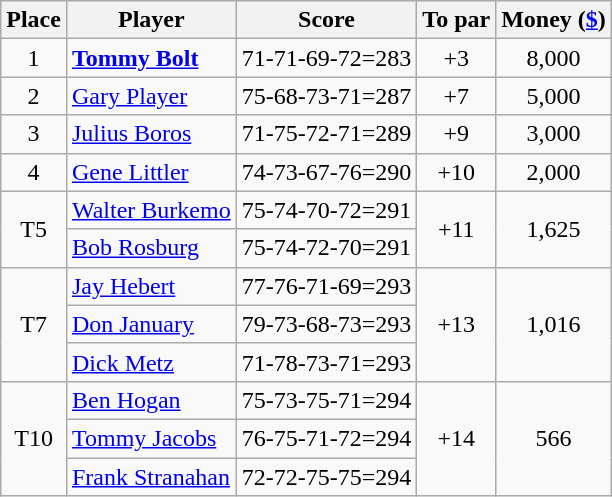<table class=wikitable>
<tr>
<th>Place</th>
<th>Player</th>
<th>Score</th>
<th>To par</th>
<th>Money (<a href='#'>$</a>)</th>
</tr>
<tr>
<td align=center>1</td>
<td> <strong><a href='#'>Tommy Bolt</a></strong></td>
<td>71-71-69-72=283</td>
<td align=center>+3</td>
<td align=center>8,000</td>
</tr>
<tr>
<td align=center>2</td>
<td> <a href='#'>Gary Player</a></td>
<td>75-68-73-71=287</td>
<td align=center>+7</td>
<td align=center>5,000</td>
</tr>
<tr>
<td align=center>3</td>
<td> <a href='#'>Julius Boros</a></td>
<td>71-75-72-71=289</td>
<td align=center>+9</td>
<td align=center>3,000</td>
</tr>
<tr>
<td align=center>4</td>
<td> <a href='#'>Gene Littler</a></td>
<td>74-73-67-76=290</td>
<td align=center>+10</td>
<td align=center>2,000</td>
</tr>
<tr>
<td rowspan=2 align=center>T5</td>
<td> <a href='#'>Walter Burkemo</a></td>
<td>75-74-70-72=291</td>
<td rowspan=2 align=center>+11</td>
<td rowspan=2 align=center>1,625</td>
</tr>
<tr>
<td> <a href='#'>Bob Rosburg</a></td>
<td>75-74-72-70=291</td>
</tr>
<tr>
<td rowspan=3 align=center>T7</td>
<td> <a href='#'>Jay Hebert</a></td>
<td>77-76-71-69=293</td>
<td rowspan=3 align=center>+13</td>
<td rowspan=3 align=center>1,016</td>
</tr>
<tr>
<td> <a href='#'>Don January</a></td>
<td>79-73-68-73=293</td>
</tr>
<tr>
<td> <a href='#'>Dick Metz</a></td>
<td>71-78-73-71=293</td>
</tr>
<tr>
<td rowspan=3 align=center>T10</td>
<td> <a href='#'>Ben Hogan</a></td>
<td>75-73-75-71=294</td>
<td rowspan=3 align=center>+14</td>
<td rowspan=3 align=center>566</td>
</tr>
<tr>
<td> <a href='#'>Tommy Jacobs</a></td>
<td>76-75-71-72=294</td>
</tr>
<tr>
<td> <a href='#'>Frank Stranahan</a></td>
<td>72-72-75-75=294</td>
</tr>
</table>
